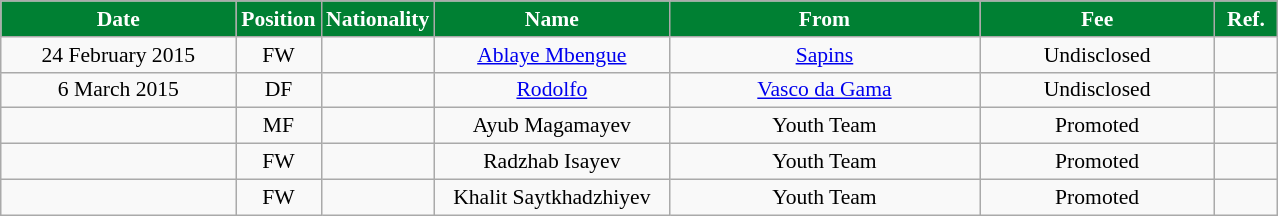<table class="wikitable"  style="text-align:center; font-size:90%; ">
<tr>
<th style="background:#008033; color:white; width:150px;">Date</th>
<th style="background:#008033; color:white; width:50px;">Position</th>
<th style="background:#008033; color:white; width:50px;">Nationality</th>
<th style="background:#008033; color:white; width:150px;">Name</th>
<th style="background:#008033; color:white; width:200px;">From</th>
<th style="background:#008033; color:white; width:150px;">Fee</th>
<th style="background:#008033; color:white; width:35px;">Ref.</th>
</tr>
<tr>
<td>24 February 2015</td>
<td>FW</td>
<td></td>
<td><a href='#'>Ablaye Mbengue</a></td>
<td><a href='#'>Sapins</a></td>
<td>Undisclosed</td>
<td></td>
</tr>
<tr>
<td>6 March 2015</td>
<td>DF</td>
<td></td>
<td><a href='#'>Rodolfo</a></td>
<td><a href='#'>Vasco da Gama</a></td>
<td>Undisclosed</td>
<td></td>
</tr>
<tr>
<td></td>
<td>MF</td>
<td></td>
<td>Ayub Magamayev</td>
<td>Youth Team</td>
<td>Promoted</td>
<td></td>
</tr>
<tr>
<td></td>
<td>FW</td>
<td></td>
<td>Radzhab Isayev</td>
<td>Youth Team</td>
<td>Promoted</td>
<td></td>
</tr>
<tr>
<td></td>
<td>FW</td>
<td></td>
<td>Khalit Saytkhadzhiyev</td>
<td>Youth Team</td>
<td>Promoted</td>
<td></td>
</tr>
</table>
